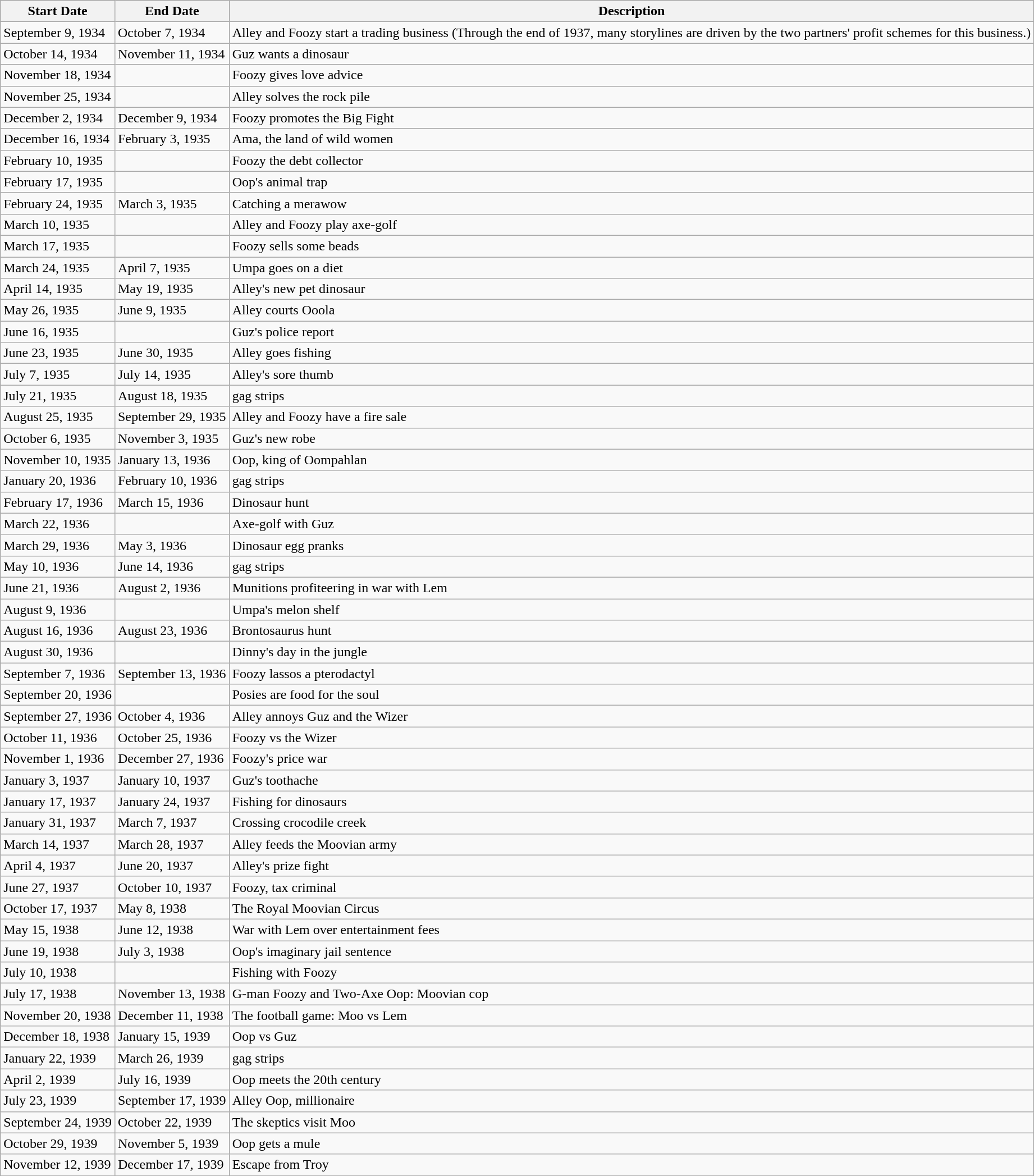<table class="wikitable">
<tr>
<th>Start Date</th>
<th>End Date</th>
<th>Description</th>
</tr>
<tr>
<td>September 9, 1934</td>
<td>October 7, 1934</td>
<td>Alley and Foozy start a trading business (Through the end of 1937, many storylines are driven by the two partners' profit schemes for this business.)</td>
</tr>
<tr>
<td>October 14, 1934</td>
<td>November 11, 1934</td>
<td>Guz wants a dinosaur</td>
</tr>
<tr>
<td>November 18, 1934</td>
<td></td>
<td>Foozy gives love advice</td>
</tr>
<tr>
<td>November 25, 1934</td>
<td></td>
<td>Alley solves the rock pile</td>
</tr>
<tr>
<td>December 2, 1934</td>
<td>December 9, 1934</td>
<td>Foozy promotes the Big Fight</td>
</tr>
<tr>
<td>December 16, 1934</td>
<td>February 3, 1935</td>
<td>Ama, the land of wild women</td>
</tr>
<tr>
<td>February 10, 1935</td>
<td></td>
<td>Foozy the debt collector</td>
</tr>
<tr>
<td>February 17, 1935</td>
<td></td>
<td>Oop's animal trap</td>
</tr>
<tr>
<td>February 24, 1935</td>
<td>March 3, 1935</td>
<td>Catching a merawow</td>
</tr>
<tr>
<td>March 10, 1935</td>
<td></td>
<td>Alley and Foozy play axe-golf</td>
</tr>
<tr>
<td>March 17, 1935</td>
<td></td>
<td>Foozy sells some beads</td>
</tr>
<tr>
<td>March 24, 1935</td>
<td>April 7, 1935</td>
<td>Umpa goes on a diet</td>
</tr>
<tr>
<td>April 14, 1935</td>
<td>May 19, 1935</td>
<td>Alley's new pet dinosaur</td>
</tr>
<tr>
<td>May 26, 1935</td>
<td>June 9, 1935</td>
<td>Alley courts Ooola</td>
</tr>
<tr>
<td>June 16, 1935</td>
<td></td>
<td>Guz's police report</td>
</tr>
<tr>
<td>June 23, 1935</td>
<td>June 30, 1935</td>
<td>Alley goes fishing</td>
</tr>
<tr>
<td>July 7, 1935</td>
<td>July 14, 1935</td>
<td>Alley's sore thumb</td>
</tr>
<tr>
<td>July 21, 1935</td>
<td>August 18, 1935</td>
<td>gag strips</td>
</tr>
<tr>
<td>August 25, 1935</td>
<td>September 29, 1935</td>
<td>Alley and Foozy have a fire sale</td>
</tr>
<tr>
<td>October 6, 1935</td>
<td>November 3, 1935</td>
<td>Guz's new robe</td>
</tr>
<tr>
<td>November 10, 1935</td>
<td>January 13, 1936</td>
<td>Oop, king of Oompahlan</td>
</tr>
<tr>
<td>January 20, 1936</td>
<td>February 10, 1936</td>
<td>gag strips</td>
</tr>
<tr>
<td>February 17, 1936</td>
<td>March 15, 1936</td>
<td>Dinosaur hunt</td>
</tr>
<tr>
<td>March 22, 1936</td>
<td></td>
<td>Axe-golf with Guz</td>
</tr>
<tr>
<td>March 29, 1936</td>
<td>May 3, 1936</td>
<td>Dinosaur egg pranks</td>
</tr>
<tr>
<td>May 10, 1936</td>
<td>June 14, 1936</td>
<td>gag strips</td>
</tr>
<tr>
<td>June 21, 1936</td>
<td>August 2, 1936</td>
<td>Munitions profiteering in war with Lem</td>
</tr>
<tr>
<td>August 9, 1936</td>
<td></td>
<td>Umpa's melon shelf</td>
</tr>
<tr>
<td>August 16, 1936</td>
<td>August 23, 1936</td>
<td>Brontosaurus hunt</td>
</tr>
<tr>
<td>August 30, 1936</td>
<td></td>
<td>Dinny's day in the jungle</td>
</tr>
<tr>
<td>September 7, 1936</td>
<td>September 13, 1936</td>
<td>Foozy lassos a pterodactyl</td>
</tr>
<tr>
<td>September 20, 1936</td>
<td></td>
<td>Posies are food for the soul</td>
</tr>
<tr>
<td>September 27, 1936</td>
<td>October 4, 1936</td>
<td>Alley annoys Guz and the Wizer</td>
</tr>
<tr>
<td>October 11, 1936</td>
<td>October 25, 1936</td>
<td>Foozy vs the Wizer</td>
</tr>
<tr>
<td>November 1, 1936</td>
<td>December 27, 1936</td>
<td>Foozy's price war</td>
</tr>
<tr>
<td>January 3, 1937</td>
<td>January 10, 1937</td>
<td>Guz's toothache</td>
</tr>
<tr>
<td>January 17, 1937</td>
<td>January 24, 1937</td>
<td>Fishing for dinosaurs</td>
</tr>
<tr>
<td>January 31, 1937</td>
<td>March 7, 1937</td>
<td>Crossing crocodile creek</td>
</tr>
<tr>
<td>March 14, 1937</td>
<td>March 28, 1937</td>
<td>Alley feeds the Moovian army</td>
</tr>
<tr>
<td>April 4, 1937</td>
<td>June 20, 1937</td>
<td>Alley's prize fight</td>
</tr>
<tr>
<td>June 27, 1937</td>
<td>October 10, 1937</td>
<td>Foozy, tax criminal</td>
</tr>
<tr>
<td>October 17, 1937</td>
<td>May 8, 1938</td>
<td>The Royal Moovian Circus</td>
</tr>
<tr>
<td>May 15, 1938</td>
<td>June 12, 1938</td>
<td>War with Lem over entertainment fees</td>
</tr>
<tr>
<td>June 19, 1938</td>
<td>July 3, 1938</td>
<td>Oop's imaginary jail sentence</td>
</tr>
<tr>
<td>July 10, 1938</td>
<td></td>
<td>Fishing with Foozy</td>
</tr>
<tr>
<td>July 17, 1938</td>
<td>November 13, 1938</td>
<td>G-man Foozy and Two-Axe Oop: Moovian cop</td>
</tr>
<tr>
<td>November 20, 1938</td>
<td>December 11, 1938</td>
<td>The football game: Moo vs Lem</td>
</tr>
<tr>
<td>December 18, 1938</td>
<td>January 15, 1939</td>
<td>Oop vs Guz</td>
</tr>
<tr>
<td>January 22, 1939</td>
<td>March 26, 1939</td>
<td>gag strips</td>
</tr>
<tr>
<td>April 2, 1939</td>
<td>July 16, 1939</td>
<td>Oop meets the 20th century</td>
</tr>
<tr>
<td>July 23, 1939</td>
<td>September 17, 1939</td>
<td>Alley Oop, millionaire</td>
</tr>
<tr>
<td>September 24, 1939</td>
<td>October 22, 1939</td>
<td>The skeptics visit Moo</td>
</tr>
<tr>
<td>October 29, 1939</td>
<td>November 5, 1939</td>
<td>Oop gets a mule</td>
</tr>
<tr>
<td>November 12, 1939</td>
<td>December 17, 1939</td>
<td>Escape from Troy</td>
</tr>
<tr>
</tr>
</table>
